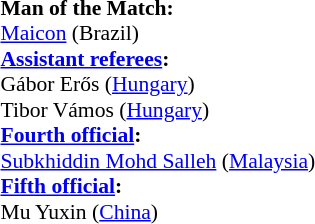<table width=50% style="font-size: 90%">
<tr>
<td><br><strong>Man of the Match:</strong>
<br><a href='#'>Maicon</a> (Brazil)<br><strong><a href='#'>Assistant referees</a>:</strong>
<br>Gábor Erős (<a href='#'>Hungary</a>)
<br>Tibor Vámos (<a href='#'>Hungary</a>)
<br><strong><a href='#'>Fourth official</a>:</strong>
<br><a href='#'>Subkhiddin Mohd Salleh</a> (<a href='#'>Malaysia</a>)
<br><strong><a href='#'>Fifth official</a>:</strong>
<br>Mu Yuxin (<a href='#'>China</a>)</td>
</tr>
</table>
